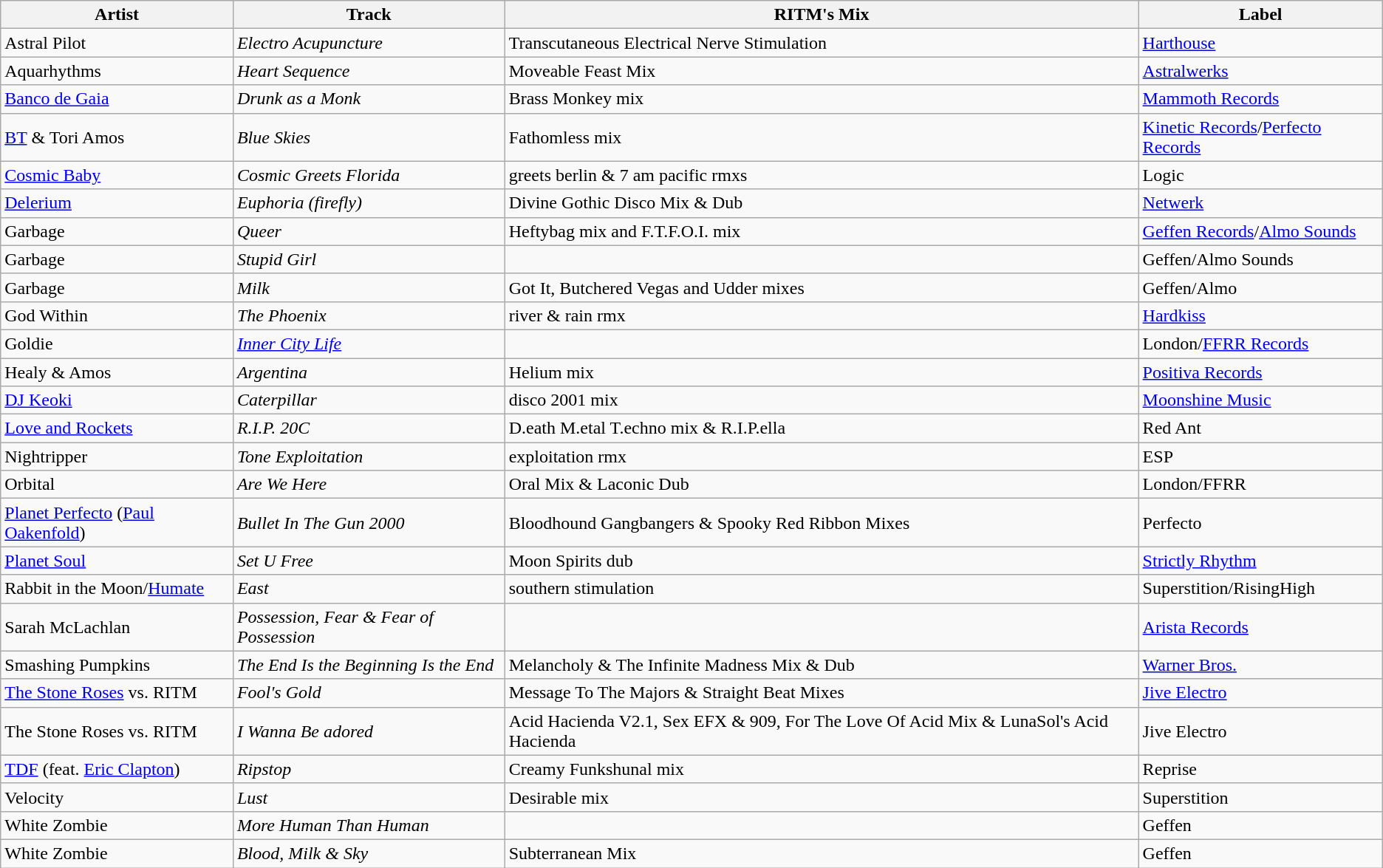<table class="wikitable sortable">
<tr>
<th scope="col">Artist</th>
<th scope="col">Track</th>
<th scope="col">RITM's Mix</th>
<th scope="col">Label</th>
</tr>
<tr>
<td>Astral Pilot</td>
<td><em>Electro Acupuncture</em></td>
<td>Transcutaneous Electrical Nerve Stimulation</td>
<td><a href='#'>Harthouse</a></td>
</tr>
<tr>
<td>Aquarhythms</td>
<td><em>Heart Sequence</em></td>
<td>Moveable Feast Mix</td>
<td><a href='#'>Astralwerks</a></td>
</tr>
<tr>
<td><a href='#'>Banco de Gaia</a></td>
<td><em>Drunk as a Monk</em></td>
<td>Brass Monkey mix</td>
<td><a href='#'>Mammoth Records</a></td>
</tr>
<tr>
<td><a href='#'>BT</a> & Tori Amos</td>
<td><em>Blue Skies</em></td>
<td>Fathomless mix</td>
<td><a href='#'>Kinetic Records</a>/<a href='#'>Perfecto Records</a></td>
</tr>
<tr>
<td><a href='#'>Cosmic Baby</a></td>
<td><em>Cosmic Greets Florida</em></td>
<td>greets berlin & 7 am pacific rmxs</td>
<td>Logic</td>
</tr>
<tr>
<td><a href='#'>Delerium</a></td>
<td><em>Euphoria (firefly)</em></td>
<td>Divine Gothic Disco Mix & Dub</td>
<td><a href='#'>Netwerk</a></td>
</tr>
<tr>
<td>Garbage</td>
<td><em>Queer</em></td>
<td>Heftybag mix and F.T.F.O.I. mix</td>
<td><a href='#'>Geffen Records</a>/<a href='#'>Almo Sounds</a></td>
</tr>
<tr>
<td>Garbage</td>
<td><em>Stupid Girl</em></td>
<td></td>
<td>Geffen/Almo Sounds</td>
</tr>
<tr>
<td>Garbage</td>
<td><em>Milk</em></td>
<td>Got It, Butchered Vegas and Udder mixes</td>
<td>Geffen/Almo</td>
</tr>
<tr>
<td>God Within</td>
<td><em>The Phoenix</em></td>
<td>river & rain rmx</td>
<td><a href='#'>Hardkiss</a></td>
</tr>
<tr>
<td>Goldie</td>
<td><em><a href='#'>Inner City Life</a></em></td>
<td></td>
<td>London/<a href='#'>FFRR Records</a></td>
</tr>
<tr>
<td>Healy & Amos</td>
<td><em>Argentina</em></td>
<td>Helium mix</td>
<td><a href='#'>Positiva Records</a></td>
</tr>
<tr>
<td><a href='#'>DJ Keoki</a></td>
<td><em>Caterpillar</em></td>
<td>disco 2001 mix</td>
<td><a href='#'>Moonshine Music</a></td>
</tr>
<tr>
<td><a href='#'>Love and Rockets</a></td>
<td><em>R.I.P. 20C</em></td>
<td>D.eath M.etal T.echno mix & R.I.P.ella</td>
<td>Red Ant</td>
</tr>
<tr>
<td>Nightripper</td>
<td><em>Tone Exploitation</em></td>
<td>exploitation rmx</td>
<td>ESP</td>
</tr>
<tr>
<td>Orbital</td>
<td><em>Are We Here</em></td>
<td>Oral Mix & Laconic Dub</td>
<td>London/FFRR</td>
</tr>
<tr>
<td><a href='#'>Planet Perfecto</a> (<a href='#'>Paul Oakenfold</a>)</td>
<td><em>Bullet In The Gun 2000</em></td>
<td>Bloodhound Gangbangers & Spooky Red Ribbon Mixes</td>
<td>Perfecto</td>
</tr>
<tr>
<td><a href='#'>Planet Soul</a></td>
<td><em>Set U Free</em></td>
<td>Moon Spirits dub</td>
<td><a href='#'>Strictly Rhythm</a></td>
</tr>
<tr>
<td>Rabbit in the Moon/<a href='#'>Humate</a></td>
<td><em>East</em></td>
<td>southern stimulation</td>
<td>Superstition/RisingHigh</td>
</tr>
<tr>
<td>Sarah McLachlan</td>
<td><em>Possession, Fear & Fear of Possession</em></td>
<td></td>
<td><a href='#'>Arista Records</a></td>
</tr>
<tr>
<td>Smashing Pumpkins</td>
<td><em>The End Is the Beginning Is the End</em></td>
<td>Melancholy & The Infinite Madness Mix & Dub</td>
<td><a href='#'>Warner Bros.</a></td>
</tr>
<tr>
<td><a href='#'>The Stone Roses</a> vs. RITM</td>
<td><em>Fool's Gold</em></td>
<td>Message To The Majors & Straight Beat Mixes</td>
<td><a href='#'>Jive Electro</a></td>
</tr>
<tr>
<td>The Stone Roses vs. RITM</td>
<td><em>I Wanna Be adored</em></td>
<td>Acid Hacienda V2.1, Sex EFX & 909, For The Love Of Acid Mix & LunaSol's Acid Hacienda</td>
<td>Jive Electro</td>
</tr>
<tr>
<td><a href='#'>TDF</a> (feat. <a href='#'>Eric Clapton</a>)</td>
<td><em>Ripstop</em></td>
<td>Creamy Funkshunal mix</td>
<td>Reprise</td>
</tr>
<tr>
<td>Velocity</td>
<td><em>Lust</em></td>
<td>Desirable mix</td>
<td>Superstition</td>
</tr>
<tr>
<td>White Zombie</td>
<td><em>More Human Than Human</em></td>
<td></td>
<td>Geffen</td>
</tr>
<tr>
<td>White Zombie</td>
<td><em>Blood, Milk & Sky</em></td>
<td>Subterranean Mix</td>
<td>Geffen</td>
</tr>
</table>
